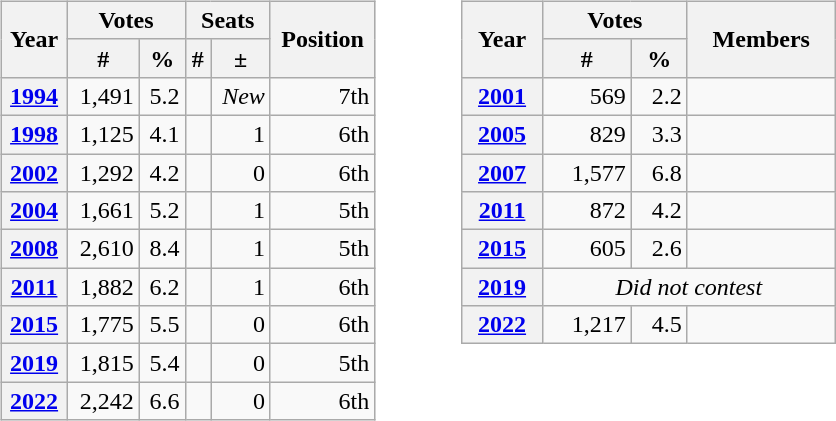<table>
<tr>
<td valign="top"><br><table class="wikitable" width="250px" style="text-align: right">
<tr>
<th rowspan="2" align="left">Year</th>
<th colspan="2">Votes</th>
<th colspan="2">Seats</th>
<th rowspan="2" align="left">Position</th>
</tr>
<tr>
<th>#</th>
<th>%</th>
<th>#</th>
<th>±</th>
</tr>
<tr>
<th align="left"><a href='#'>1994</a></th>
<td>1,491</td>
<td>5.2</td>
<td></td>
<td><em>New</em></td>
<td> 7th</td>
</tr>
<tr>
<th align="left"><a href='#'>1998</a></th>
<td>1,125</td>
<td>4.1</td>
<td></td>
<td> 1</td>
<td> 6th</td>
</tr>
<tr>
<th align="left"><a href='#'>2002</a></th>
<td>1,292</td>
<td>4.2</td>
<td></td>
<td> 0</td>
<td> 6th</td>
</tr>
<tr>
<th align="left"><a href='#'>2004</a></th>
<td>1,661</td>
<td>5.2</td>
<td></td>
<td> 1</td>
<td> 5th</td>
</tr>
<tr>
<th align="left"><a href='#'>2008</a></th>
<td>2,610</td>
<td>8.4</td>
<td></td>
<td> 1</td>
<td> 5th</td>
</tr>
<tr>
<th align="left"><a href='#'>2011</a></th>
<td>1,882</td>
<td>6.2</td>
<td></td>
<td> 1</td>
<td> 6th</td>
</tr>
<tr>
<th align=left><a href='#'>2015</a></th>
<td>1,775</td>
<td>5.5</td>
<td></td>
<td> 0</td>
<td> 6th</td>
</tr>
<tr>
<th align=left><a href='#'>2019</a></th>
<td>1,815</td>
<td>5.4</td>
<td></td>
<td> 0</td>
<td> 5th</td>
</tr>
<tr>
<th align=left><a href='#'>2022</a></th>
<td>2,242</td>
<td>6.6</td>
<td></td>
<td> 0</td>
<td> 6th</td>
</tr>
</table>
</td>
<td width="33"> </td>
<td valign="top"><br><table class="wikitable" width="250px" style="text-align: right">
<tr>
<th rowspan="2" align="left">Year</th>
<th colspan="2">Votes</th>
<th rowspan="2">Members</th>
</tr>
<tr>
<th>#</th>
<th>%</th>
</tr>
<tr>
<th align=left><a href='#'>2001</a></th>
<td>569</td>
<td>2.2</td>
<td></td>
</tr>
<tr>
<th align=left><a href='#'>2005</a></th>
<td>829</td>
<td>3.3</td>
<td></td>
</tr>
<tr>
<th align=left><a href='#'>2007</a></th>
<td>1,577</td>
<td>6.8</td>
<td></td>
</tr>
<tr>
<th align=left><a href='#'>2011</a></th>
<td>872</td>
<td>4.2</td>
<td></td>
</tr>
<tr>
<th align=left><a href='#'>2015</a></th>
<td>605</td>
<td>2.6</td>
<td></td>
</tr>
<tr>
<th align=left><a href='#'>2019</a></th>
<td colspan="3" style="text-align: center;"><em>Did not contest</em></td>
</tr>
<tr>
<th align=left><a href='#'>2022</a></th>
<td>1,217</td>
<td>4.5</td>
<td></td>
</tr>
</table>
</td>
</tr>
</table>
